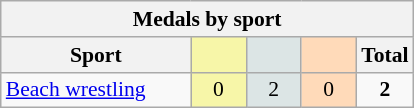<table class="wikitable" style="font-size:90%; text-align:center;">
<tr>
<th colspan="5">Medals by sport</th>
</tr>
<tr>
<th width="120">Sport</th>
<th scope="col" width="30" style="background:#F7F6A8;"></th>
<th scope="col" width="30" style="background:#DCE5E5;"></th>
<th scope="col" width="30" style="background:#FFDAB9;"></th>
<th width="30">Total</th>
</tr>
<tr>
<td align="left"><a href='#'>Beach wrestling</a></td>
<td style="background:#F7F6A8;">0</td>
<td style="background:#DCE5E5;">2</td>
<td style="background:#FFDAB9;">0</td>
<td><strong>2</strong></td>
</tr>
</table>
